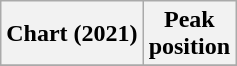<table class="wikitable plainrowheaders" style="text-align:center;">
<tr>
<th>Chart (2021)</th>
<th>Peak<br>position</th>
</tr>
<tr>
</tr>
</table>
